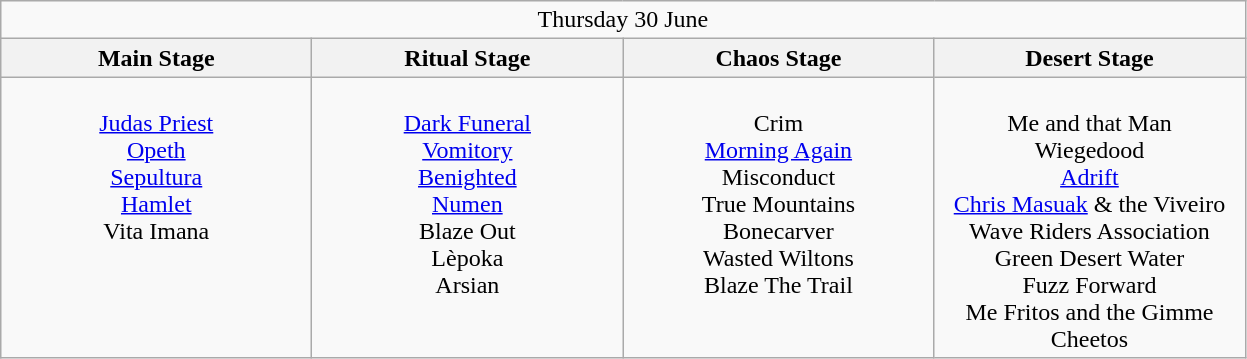<table class="wikitable">
<tr>
<td colspan="4" style="text-align:center;">Thursday 30 June</td>
</tr>
<tr>
<th>Main Stage</th>
<th>Ritual Stage</th>
<th>Chaos Stage</th>
<th>Desert Stage</th>
</tr>
<tr>
<td style="text-align:center; vertical-align:top; width:200px;"><br><a href='#'>Judas Priest</a> <br>
<a href='#'>Opeth</a> <br>
<a href='#'>Sepultura</a> <br>
<a href='#'>Hamlet</a> <br>
Vita Imana</td>
<td style="text-align:center; vertical-align:top; width:200px;"><br><a href='#'>Dark Funeral</a> <br>
<a href='#'>Vomitory</a> <br>
<a href='#'>Benighted</a> <br>
<a href='#'>Numen</a> <br>
Blaze Out <br>
Lèpoka <br>
Arsian</td>
<td style="text-align:center; vertical-align:top; width:200px;"><br>Crim <br>
<a href='#'>Morning Again</a> <br>
Misconduct <br>
True Mountains <br>
Bonecarver <br>
Wasted Wiltons <br>
Blaze The Trail</td>
<td style="text-align:center; vertical-align:top; width:200px;"><br>Me and that Man <br>
Wiegedood <br>
<a href='#'>Adrift</a> <br>
<a href='#'>Chris Masuak</a> & the Viveiro Wave Riders Association <br>
Green Desert Water <br>
Fuzz Forward <br>
Me Fritos and the Gimme Cheetos</td>
</tr>
</table>
